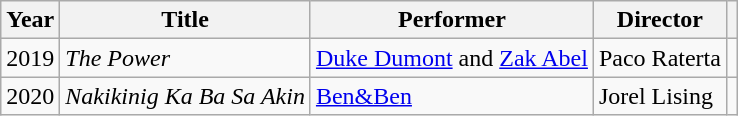<table class="wikitable">
<tr>
<th>Year</th>
<th>Title</th>
<th>Performer</th>
<th>Director</th>
<th></th>
</tr>
<tr>
<td>2019</td>
<td><em>The Power</em></td>
<td><a href='#'>Duke Dumont</a> and <a href='#'>Zak Abel</a></td>
<td>Paco Raterta</td>
<td style="text-align: center;"></td>
</tr>
<tr>
<td>2020</td>
<td><em>Nakikinig Ka Ba Sa Akin</em></td>
<td><a href='#'>Ben&Ben</a></td>
<td>Jorel Lising</td>
<td style="text-align: center;"></td>
</tr>
</table>
